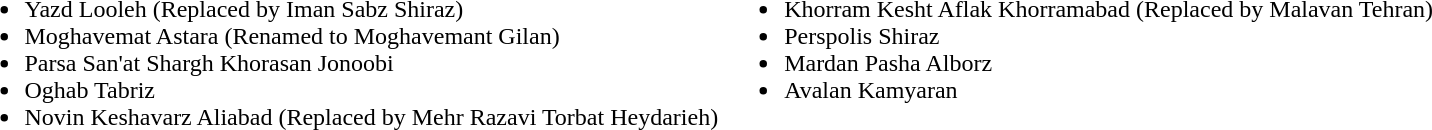<table>
<tr style="vertical-align: top;">
<td><br><ul><li>Yazd Looleh (Replaced by Iman Sabz Shiraz)</li><li>Moghavemat Astara (Renamed to Moghavemant Gilan)</li><li>Parsa San'at Shargh Khorasan Jonoobi</li><li>Oghab Tabriz</li><li>Novin Keshavarz Aliabad (Replaced by Mehr Razavi Torbat Heydarieh)</li></ul></td>
<td><br><ul><li>Khorram Kesht Aflak Khorramabad (Replaced by Malavan Tehran)</li><li>Perspolis Shiraz</li><li>Mardan Pasha Alborz</li><li>Avalan Kamyaran</li></ul></td>
</tr>
</table>
